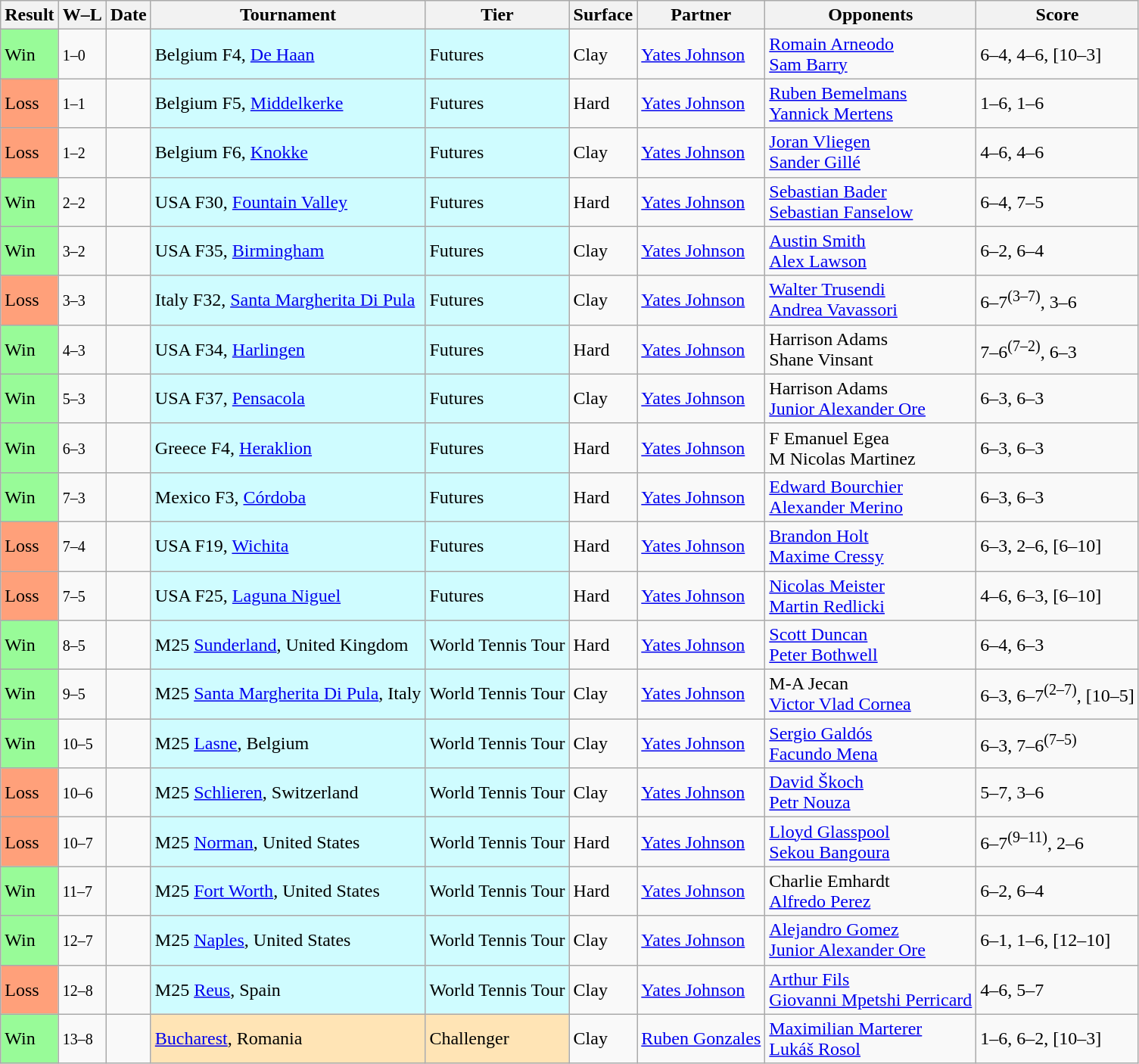<table class="sortable wikitable">
<tr>
<th>Result</th>
<th class=unsortable>W–L</th>
<th>Date</th>
<th>Tournament</th>
<th>Tier</th>
<th>Surface</th>
<th>Partner</th>
<th>Opponents</th>
<th class=unsortable>Score</th>
</tr>
<tr>
<td bgcolor=98FB98>Win</td>
<td><small>1–0</small></td>
<td></td>
<td style=background:#cffcff>Belgium F4, <a href='#'>De Haan</a></td>
<td style=background:#cffcff>Futures</td>
<td>Clay</td>
<td> <a href='#'>Yates Johnson</a></td>
<td> <a href='#'>Romain Arneodo</a> <br> <a href='#'>Sam Barry</a></td>
<td>6–4, 4–6, [10–3]</td>
</tr>
<tr>
<td bgcolor=FFA07A>Loss</td>
<td><small>1–1</small></td>
<td></td>
<td style=background:#cffcff>Belgium F5, <a href='#'>Middelkerke</a></td>
<td style=background:#cffcff>Futures</td>
<td>Hard</td>
<td> <a href='#'>Yates Johnson</a></td>
<td> <a href='#'>Ruben Bemelmans</a> <br> <a href='#'>Yannick Mertens</a></td>
<td>1–6, 1–6</td>
</tr>
<tr>
<td bgcolor=FFA07A>Loss</td>
<td><small>1–2</small></td>
<td></td>
<td style=background:#cffcff>Belgium F6, <a href='#'>Knokke</a></td>
<td style=background:#cffcff>Futures</td>
<td>Clay</td>
<td> <a href='#'>Yates Johnson</a></td>
<td> <a href='#'>Joran Vliegen</a> <br> <a href='#'>Sander Gillé</a></td>
<td>4–6, 4–6</td>
</tr>
<tr>
<td bgcolor=98FB98>Win</td>
<td><small>2–2</small></td>
<td></td>
<td style=background:#cffcff>USA F30, <a href='#'>Fountain Valley</a></td>
<td style=background:#cffcff>Futures</td>
<td>Hard</td>
<td> <a href='#'>Yates Johnson</a></td>
<td> <a href='#'>Sebastian Bader</a> <br> <a href='#'>Sebastian Fanselow</a></td>
<td>6–4, 7–5</td>
</tr>
<tr>
<td bgcolor=98FB98>Win</td>
<td><small>3–2</small></td>
<td></td>
<td style=background:#cffcff>USA F35, <a href='#'>Birmingham</a></td>
<td style=background:#cffcff>Futures</td>
<td>Clay</td>
<td> <a href='#'>Yates Johnson</a></td>
<td> <a href='#'>Austin Smith</a> <br> <a href='#'>Alex Lawson</a></td>
<td>6–2, 6–4</td>
</tr>
<tr>
<td bgcolor=FFA07A>Loss</td>
<td><small>3–3</small></td>
<td></td>
<td style=background:#cffcff>Italy F32, <a href='#'>Santa Margherita Di Pula</a></td>
<td style=background:#cffcff>Futures</td>
<td>Clay</td>
<td> <a href='#'>Yates Johnson</a></td>
<td> <a href='#'>Walter Trusendi</a> <br> <a href='#'>Andrea Vavassori</a></td>
<td>6–7<sup>(3–7)</sup>, 3–6</td>
</tr>
<tr>
<td bgcolor=98FB98>Win</td>
<td><small>4–3</small></td>
<td></td>
<td style=background:#cffcff>USA F34, <a href='#'>Harlingen</a></td>
<td style=background:#cffcff>Futures</td>
<td>Hard</td>
<td> <a href='#'>Yates Johnson</a></td>
<td> Harrison Adams <br> Shane Vinsant</td>
<td>7–6<sup>(7–2)</sup>, 6–3</td>
</tr>
<tr>
<td bgcolor=98FB98>Win</td>
<td><small>5–3</small></td>
<td></td>
<td style=background:#cffcff>USA F37, <a href='#'>Pensacola</a></td>
<td style=background:#cffcff>Futures</td>
<td>Clay</td>
<td> <a href='#'>Yates Johnson</a></td>
<td> Harrison Adams <br> <a href='#'>Junior Alexander Ore</a></td>
<td>6–3, 6–3</td>
</tr>
<tr>
<td bgcolor=98FB98>Win</td>
<td><small>6–3</small></td>
<td></td>
<td style=background:#cffcff>Greece F4, <a href='#'>Heraklion</a></td>
<td style=background:#cffcff>Futures</td>
<td>Hard</td>
<td> <a href='#'>Yates Johnson</a></td>
<td> F Emanuel Egea <br> M Nicolas Martinez</td>
<td>6–3, 6–3</td>
</tr>
<tr>
<td bgcolor=98FB98>Win</td>
<td><small>7–3</small></td>
<td></td>
<td style=background:#cffcff>Mexico F3, <a href='#'>Córdoba</a></td>
<td style=background:#cffcff>Futures</td>
<td>Hard</td>
<td> <a href='#'>Yates Johnson</a></td>
<td> <a href='#'>Edward Bourchier</a> <br> <a href='#'>Alexander Merino</a></td>
<td>6–3, 6–3</td>
</tr>
<tr>
<td bgcolor=FFA07A>Loss</td>
<td><small>7–4</small></td>
<td></td>
<td style=background:#cffcff>USA F19, <a href='#'>Wichita</a></td>
<td style=background:#cffcff>Futures</td>
<td>Hard</td>
<td> <a href='#'>Yates Johnson</a></td>
<td> <a href='#'>Brandon Holt</a> <br> <a href='#'>Maxime Cressy</a></td>
<td>6–3, 2–6, [6–10]</td>
</tr>
<tr>
<td bgcolor=FFA07A>Loss</td>
<td><small>7–5</small></td>
<td></td>
<td style=background:#cffcff>USA F25, <a href='#'>Laguna Niguel</a></td>
<td style=background:#cffcff>Futures</td>
<td>Hard</td>
<td> <a href='#'>Yates Johnson</a></td>
<td> <a href='#'>Nicolas Meister</a> <br> <a href='#'>Martin Redlicki</a></td>
<td>4–6, 6–3, [6–10]</td>
</tr>
<tr>
<td bgcolor=98FB98>Win</td>
<td><small>8–5</small></td>
<td></td>
<td style=background:#cffcff>M25 <a href='#'>Sunderland</a>, United Kingdom</td>
<td style=background:#cffcff>World Tennis Tour</td>
<td>Hard</td>
<td> <a href='#'>Yates Johnson</a></td>
<td> <a href='#'>Scott Duncan</a> <br> <a href='#'>Peter Bothwell</a></td>
<td>6–4, 6–3</td>
</tr>
<tr>
<td bgcolor=98FB98>Win</td>
<td><small>9–5</small></td>
<td></td>
<td style=background:#cffcff>M25 <a href='#'>Santa Margherita Di Pula</a>, Italy</td>
<td style=background:#cffcff>World Tennis Tour</td>
<td>Clay</td>
<td> <a href='#'>Yates Johnson</a></td>
<td> M-A Jecan <br> <a href='#'>Victor Vlad Cornea</a></td>
<td>6–3, 6–7<sup>(2–7)</sup>, [10–5]</td>
</tr>
<tr>
<td bgcolor=98FB98>Win</td>
<td><small>10–5</small></td>
<td></td>
<td style=background:#cffcff>M25 <a href='#'>Lasne</a>, Belgium</td>
<td style=background:#cffcff>World Tennis Tour</td>
<td>Clay</td>
<td> <a href='#'>Yates Johnson</a></td>
<td> <a href='#'>Sergio Galdós</a> <br> <a href='#'>Facundo Mena</a></td>
<td>6–3, 7–6<sup>(7–5)</sup></td>
</tr>
<tr>
<td bgcolor=FFA07A>Loss</td>
<td><small>10–6</small></td>
<td></td>
<td style=background:#cffcff>M25 <a href='#'>Schlieren</a>, Switzerland</td>
<td style=background:#cffcff>World Tennis Tour</td>
<td>Clay</td>
<td> <a href='#'>Yates Johnson</a></td>
<td> <a href='#'>David Škoch</a> <br> <a href='#'>Petr Nouza</a></td>
<td>5–7, 3–6</td>
</tr>
<tr>
<td bgcolor=FFA07A>Loss</td>
<td><small>10–7</small></td>
<td></td>
<td style=background:#cffcff>M25 <a href='#'>Norman</a>, United States</td>
<td style=background:#cffcff>World Tennis Tour</td>
<td>Hard</td>
<td> <a href='#'>Yates Johnson</a></td>
<td> <a href='#'>Lloyd Glasspool</a> <br> <a href='#'>Sekou Bangoura</a></td>
<td>6–7<sup>(9–11)</sup>, 2–6</td>
</tr>
<tr>
<td bgcolor=98FB98>Win</td>
<td><small>11–7</small></td>
<td></td>
<td style=background:#cffcff>M25 <a href='#'>Fort Worth</a>, United States</td>
<td style=background:#cffcff>World Tennis Tour</td>
<td>Hard</td>
<td> <a href='#'>Yates Johnson</a></td>
<td> Charlie Emhardt <br> <a href='#'>Alfredo Perez</a></td>
<td>6–2, 6–4</td>
</tr>
<tr>
<td bgcolor=98FB98>Win</td>
<td><small>12–7</small></td>
<td></td>
<td style=background:#cffcff>M25 <a href='#'>Naples</a>, United States</td>
<td style=background:#cffcff>World Tennis Tour</td>
<td>Clay</td>
<td> <a href='#'>Yates Johnson</a></td>
<td> <a href='#'>Alejandro Gomez</a> <br> <a href='#'>Junior Alexander Ore</a></td>
<td>6–1, 1–6, [12–10]</td>
</tr>
<tr>
<td bgcolor=FFA07A>Loss</td>
<td><small>12–8</small></td>
<td></td>
<td style=background:#cffcff>M25 <a href='#'>Reus</a>, Spain</td>
<td style=background:#cffcff>World Tennis Tour</td>
<td>Clay</td>
<td> <a href='#'>Yates Johnson</a></td>
<td> <a href='#'>Arthur Fils</a> <br> <a href='#'>Giovanni Mpetshi Perricard</a></td>
<td>4–6, 5–7</td>
</tr>
<tr>
<td bgcolor=98FB98>Win</td>
<td><small>13–8</small></td>
<td><a href='#'></a></td>
<td style="background:moccasin;"><a href='#'>Bucharest</a>, Romania</td>
<td style="background:moccasin;">Challenger</td>
<td>Clay</td>
<td> <a href='#'>Ruben Gonzales</a></td>
<td> <a href='#'>Maximilian Marterer</a><br> <a href='#'>Lukáš Rosol</a></td>
<td>1–6, 6–2, [10–3]</td>
</tr>
</table>
